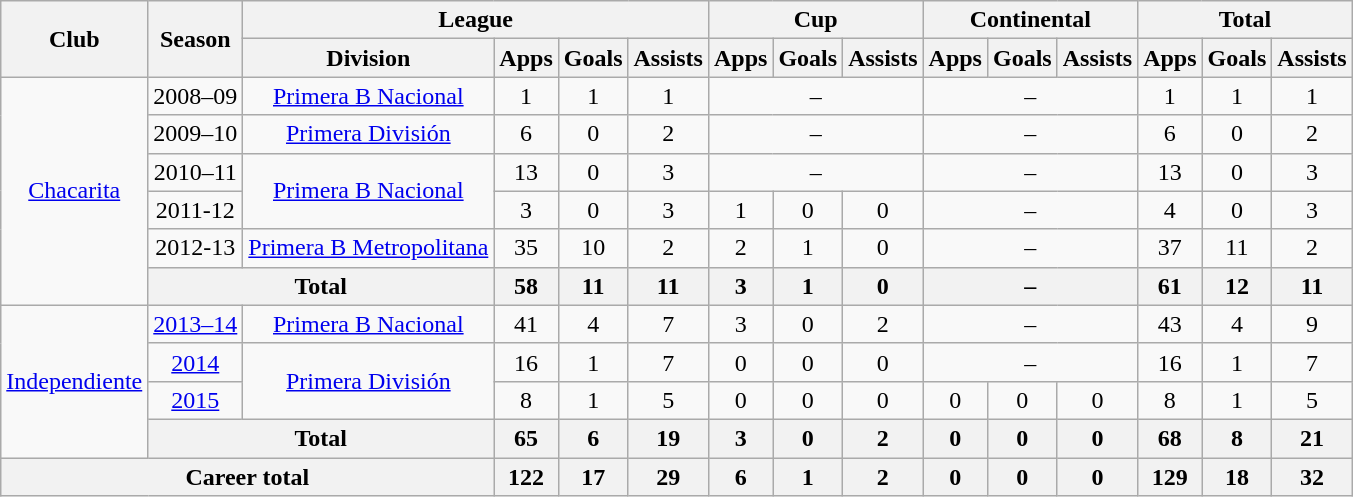<table class="wikitable" style="text-align: center;">
<tr>
<th rowspan="2">Club</th>
<th rowspan="2">Season</th>
<th colspan="4">League</th>
<th colspan="3">Cup</th>
<th colspan="3">Continental</th>
<th colspan="3">Total</th>
</tr>
<tr>
<th>Division</th>
<th>Apps</th>
<th>Goals</th>
<th>Assists</th>
<th>Apps</th>
<th>Goals</th>
<th>Assists</th>
<th>Apps</th>
<th>Goals</th>
<th>Assists</th>
<th>Apps</th>
<th>Goals</th>
<th>Assists</th>
</tr>
<tr>
<td rowspan="6"><a href='#'>Chacarita</a></td>
<td>2008–09</td>
<td><a href='#'>Primera B Nacional</a></td>
<td>1</td>
<td>1</td>
<td>1</td>
<td colspan="3">–</td>
<td colspan="3">–</td>
<td>1</td>
<td>1</td>
<td>1</td>
</tr>
<tr>
<td>2009–10</td>
<td><a href='#'>Primera División</a></td>
<td>6</td>
<td>0</td>
<td>2</td>
<td colspan="3">–</td>
<td colspan="3">–</td>
<td>6</td>
<td>0</td>
<td>2</td>
</tr>
<tr>
<td>2010–11</td>
<td rowspan="2"><a href='#'>Primera B Nacional</a></td>
<td>13</td>
<td>0</td>
<td>3</td>
<td colspan="3">–</td>
<td colspan="3">–</td>
<td>13</td>
<td>0</td>
<td>3</td>
</tr>
<tr>
<td>2011-12</td>
<td>3</td>
<td>0</td>
<td>3</td>
<td>1</td>
<td>0</td>
<td>0</td>
<td colspan="3">–</td>
<td>4</td>
<td>0</td>
<td>3</td>
</tr>
<tr>
<td>2012-13</td>
<td><a href='#'>Primera B Metropolitana</a></td>
<td>35</td>
<td>10</td>
<td>2</td>
<td>2</td>
<td>1</td>
<td>0</td>
<td colspan="3">–</td>
<td>37</td>
<td>11</td>
<td>2</td>
</tr>
<tr>
<th colspan="2">Total</th>
<th>58</th>
<th>11</th>
<th>11</th>
<th>3</th>
<th>1</th>
<th>0</th>
<th colspan="3">–</th>
<th>61</th>
<th>12</th>
<th>11</th>
</tr>
<tr>
<td rowspan="4"><a href='#'>Independiente</a></td>
<td><a href='#'>2013–14</a></td>
<td><a href='#'>Primera B Nacional</a></td>
<td>41</td>
<td>4</td>
<td>7</td>
<td>3</td>
<td>0</td>
<td>2</td>
<td colspan="3">–</td>
<td>43</td>
<td>4</td>
<td>9</td>
</tr>
<tr>
<td><a href='#'>2014</a></td>
<td rowspan="2"><a href='#'>Primera División</a></td>
<td>16</td>
<td>1</td>
<td>7</td>
<td>0</td>
<td>0</td>
<td>0</td>
<td colspan="3">–</td>
<td>16</td>
<td>1</td>
<td>7</td>
</tr>
<tr>
<td><a href='#'>2015</a></td>
<td>8</td>
<td>1</td>
<td>5</td>
<td>0</td>
<td>0</td>
<td>0</td>
<td>0</td>
<td>0</td>
<td>0</td>
<td>8</td>
<td>1</td>
<td>5</td>
</tr>
<tr>
<th colspan="2">Total</th>
<th>65</th>
<th>6</th>
<th>19</th>
<th>3</th>
<th>0</th>
<th>2</th>
<th>0</th>
<th>0</th>
<th>0</th>
<th>68</th>
<th>8</th>
<th>21</th>
</tr>
<tr>
<th colspan="3">Career total</th>
<th>122</th>
<th>17</th>
<th>29</th>
<th>6</th>
<th>1</th>
<th>2</th>
<th>0</th>
<th>0</th>
<th>0</th>
<th>129</th>
<th>18</th>
<th>32</th>
</tr>
</table>
